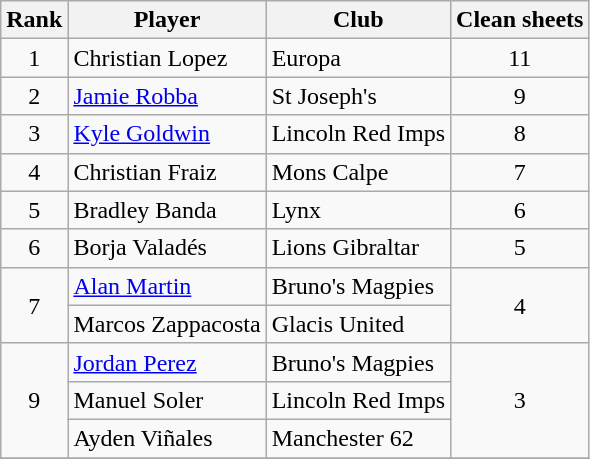<table class="wikitable" style="text-align:center">
<tr>
<th>Rank</th>
<th>Player</th>
<th>Club</th>
<th>Clean sheets</th>
</tr>
<tr>
<td rowspan=1>1</td>
<td align="left"> Christian Lopez</td>
<td align="left">Europa</td>
<td rowspan=1>11</td>
</tr>
<tr>
<td>2</td>
<td align="left"> <a href='#'>Jamie Robba</a></td>
<td align="left">St Joseph's</td>
<td>9</td>
</tr>
<tr>
<td>3</td>
<td align="left"> <a href='#'>Kyle Goldwin</a></td>
<td align="left">Lincoln Red Imps</td>
<td>8</td>
</tr>
<tr>
<td rowspan=1>4</td>
<td align="left"> Christian Fraiz</td>
<td align="left">Mons Calpe</td>
<td rowspan=1>7</td>
</tr>
<tr>
<td rowspan=1>5</td>
<td align="left"> Bradley Banda</td>
<td align="left">Lynx</td>
<td rowspan=1>6</td>
</tr>
<tr>
<td rowspan=1>6</td>
<td align="left"> Borja Valadés</td>
<td align="left">Lions Gibraltar</td>
<td rowspan=1>5</td>
</tr>
<tr>
<td rowspan=2>7</td>
<td align="left"> <a href='#'>Alan Martin</a></td>
<td align="left">Bruno's Magpies</td>
<td rowspan=2>4</td>
</tr>
<tr>
<td align="left"> Marcos Zappacosta</td>
<td align="left">Glacis United</td>
</tr>
<tr>
<td rowspan=3>9</td>
<td align="left"> <a href='#'>Jordan Perez</a></td>
<td align="left">Bruno's Magpies</td>
<td rowspan=3>3</td>
</tr>
<tr>
<td align="left"> Manuel Soler</td>
<td align="left">Lincoln Red Imps</td>
</tr>
<tr>
<td align="left"> Ayden Viñales</td>
<td align="left">Manchester 62</td>
</tr>
<tr>
</tr>
</table>
